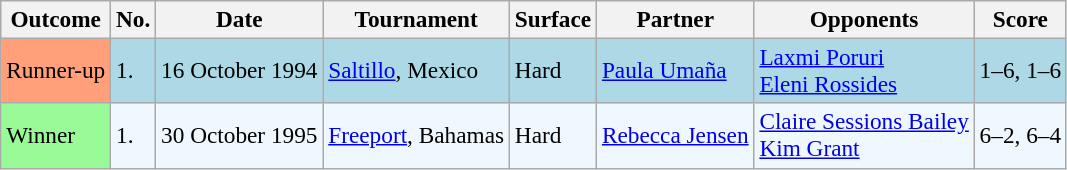<table class="sortable wikitable" style=font-size:97%>
<tr>
<th>Outcome</th>
<th>No.</th>
<th>Date</th>
<th>Tournament</th>
<th>Surface</th>
<th>Partner</th>
<th>Opponents</th>
<th>Score</th>
</tr>
<tr bgcolor="lightblue">
<td style="background:#ffa07a;">Runner-up</td>
<td>1.</td>
<td>16 October 1994</td>
<td><a href='#'>Saltillo</a>, Mexico</td>
<td>Hard</td>
<td> <a href='#'>Paula Umaña</a></td>
<td> <a href='#'>Laxmi Poruri</a> <br>  <a href='#'>Eleni Rossides</a></td>
<td>1–6, 1–6</td>
</tr>
<tr style="background:#f0f8ff;">
<td style="background:#98fb98;">Winner</td>
<td>1.</td>
<td>30 October 1995</td>
<td><a href='#'>Freeport</a>, Bahamas</td>
<td>Hard</td>
<td> <a href='#'>Rebecca Jensen</a></td>
<td> <a href='#'>Claire Sessions Bailey</a> <br>  <a href='#'>Kim Grant</a></td>
<td>6–2, 6–4</td>
</tr>
</table>
